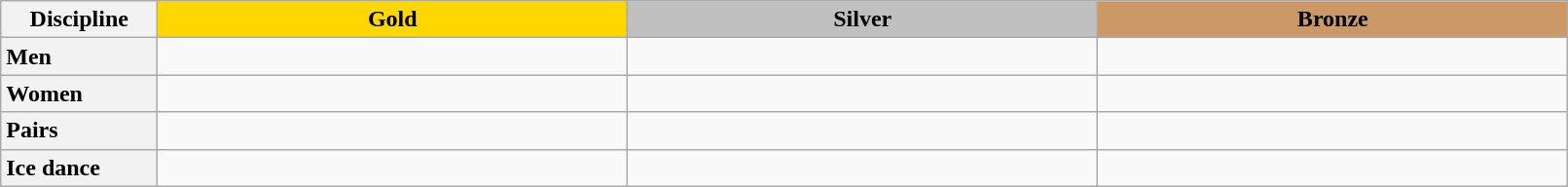<table class="wikitable unsortable" style="text-align:left; width:85%">
<tr>
<th scope="col" style="text-align:center; width:10%">Discipline</th>
<td scope="col" style="text-align:center; width:30%; background:gold"><strong>Gold</strong></td>
<td scope="col" style="text-align:center; width:30%; background:silver"><strong>Silver</strong></td>
<td scope="col" style="text-align:center; width:30%; background:#c96"><strong>Bronze</strong></td>
</tr>
<tr>
<th scope="row" style="text-align:left">Men</th>
<td></td>
<td></td>
<td></td>
</tr>
<tr>
<th scope="row" style="text-align:left">Women</th>
<td></td>
<td></td>
<td></td>
</tr>
<tr>
<th scope="row" style="text-align:left">Pairs</th>
<td></td>
<td></td>
<td></td>
</tr>
<tr>
<th scope="row" style="text-align:left">Ice dance</th>
<td></td>
<td></td>
<td></td>
</tr>
</table>
